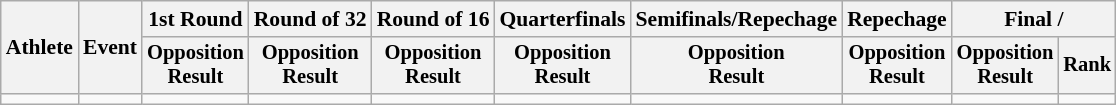<table class="wikitable" style="font-size:90%">
<tr>
<th rowspan=2>Athlete</th>
<th rowspan=2>Event</th>
<th>1st Round</th>
<th>Round of 32</th>
<th>Round of 16</th>
<th>Quarterfinals</th>
<th>Semifinals/Repechage</th>
<th>Repechage</th>
<th colspan=2>Final / </th>
</tr>
<tr style="font-size:95%">
<th>Opposition<br>Result</th>
<th>Opposition<br>Result</th>
<th>Opposition<br>Result</th>
<th>Opposition<br>Result</th>
<th>Opposition<br>Result</th>
<th>Opposition<br>Result</th>
<th>Opposition<br>Result</th>
<th>Rank</th>
</tr>
<tr align=center>
<td align=left></td>
<td align=left></td>
<td></td>
<td></td>
<td></td>
<td></td>
<td></td>
<td></td>
<td></td>
<td></td>
</tr>
</table>
